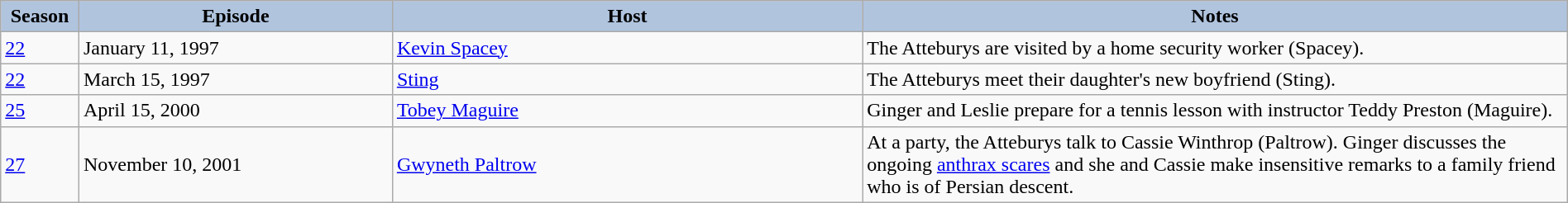<table class="wikitable" style="width:100%;">
<tr>
<th style="background:#B0C4DE;" width="5%">Season</th>
<th style="background:#B0C4DE;" width="20%">Episode</th>
<th style="background:#B0C4DE;" width="30%">Host</th>
<th style="background:#B0C4DE;" width="45%">Notes</th>
</tr>
<tr>
<td><a href='#'>22</a></td>
<td>January 11, 1997</td>
<td><a href='#'>Kevin Spacey</a></td>
<td>The Atteburys are visited by a home security worker (Spacey).</td>
</tr>
<tr>
<td><a href='#'>22</a></td>
<td>March 15, 1997</td>
<td><a href='#'>Sting</a></td>
<td>The Atteburys meet their daughter's new boyfriend (Sting).</td>
</tr>
<tr>
<td><a href='#'>25</a></td>
<td>April 15, 2000</td>
<td><a href='#'>Tobey Maguire</a></td>
<td>Ginger and Leslie prepare for a tennis lesson with instructor Teddy Preston (Maguire).</td>
</tr>
<tr>
<td><a href='#'>27</a></td>
<td>November 10, 2001</td>
<td><a href='#'>Gwyneth Paltrow</a></td>
<td>At a party, the Atteburys talk to Cassie Winthrop (Paltrow). Ginger discusses the ongoing <a href='#'>anthrax scares</a> and she and Cassie make insensitive remarks to a family friend who is of Persian descent.</td>
</tr>
</table>
